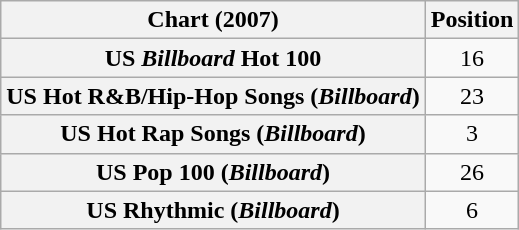<table class="wikitable sortable plainrowheaders" style="text-align:center">
<tr>
<th scope="col">Chart (2007)</th>
<th scope="col">Position</th>
</tr>
<tr>
<th scope="row">US <em>Billboard</em> Hot 100</th>
<td>16</td>
</tr>
<tr>
<th scope="row">US Hot R&B/Hip-Hop Songs (<em>Billboard</em>)</th>
<td>23</td>
</tr>
<tr>
<th scope="row">US Hot Rap Songs (<em>Billboard</em>)</th>
<td>3</td>
</tr>
<tr>
<th scope="row">US Pop 100 (<em>Billboard</em>)</th>
<td>26</td>
</tr>
<tr>
<th scope="row">US Rhythmic (<em>Billboard</em>)</th>
<td>6</td>
</tr>
</table>
